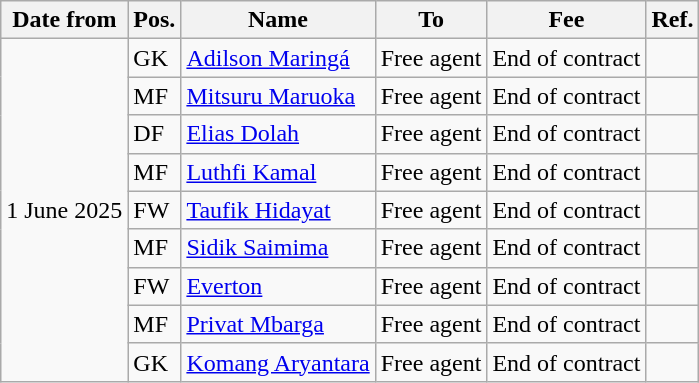<table class="wikitable">
<tr>
<th>Date from</th>
<th>Pos.</th>
<th>Name</th>
<th>To</th>
<th>Fee</th>
<th>Ref.</th>
</tr>
<tr>
<td rowspan="9">1 June 2025</td>
<td>GK</td>
<td> <a href='#'>Adilson Maringá</a></td>
<td>Free agent</td>
<td>End of contract</td>
<td></td>
</tr>
<tr>
<td>MF</td>
<td> <a href='#'>Mitsuru Maruoka</a></td>
<td>Free agent</td>
<td>End of contract</td>
<td></td>
</tr>
<tr>
<td>DF</td>
<td> <a href='#'>Elias Dolah</a></td>
<td>Free agent</td>
<td>End of contract</td>
<td></td>
</tr>
<tr>
<td>MF</td>
<td> <a href='#'>Luthfi Kamal</a></td>
<td>Free agent</td>
<td>End of contract</td>
<td></td>
</tr>
<tr>
<td>FW</td>
<td> <a href='#'>Taufik Hidayat</a></td>
<td>Free agent</td>
<td>End of contract</td>
<td></td>
</tr>
<tr>
<td>MF</td>
<td> <a href='#'>Sidik Saimima</a></td>
<td>Free agent</td>
<td>End of contract</td>
<td></td>
</tr>
<tr>
<td>FW</td>
<td> <a href='#'>Everton</a></td>
<td>Free agent</td>
<td>End of contract</td>
<td></td>
</tr>
<tr>
<td>MF</td>
<td> <a href='#'>Privat Mbarga</a></td>
<td>Free agent</td>
<td>End of contract</td>
<td></td>
</tr>
<tr>
<td>GK</td>
<td> <a href='#'>Komang Aryantara</a></td>
<td>Free agent</td>
<td>End of contract</td>
<td></td>
</tr>
</table>
